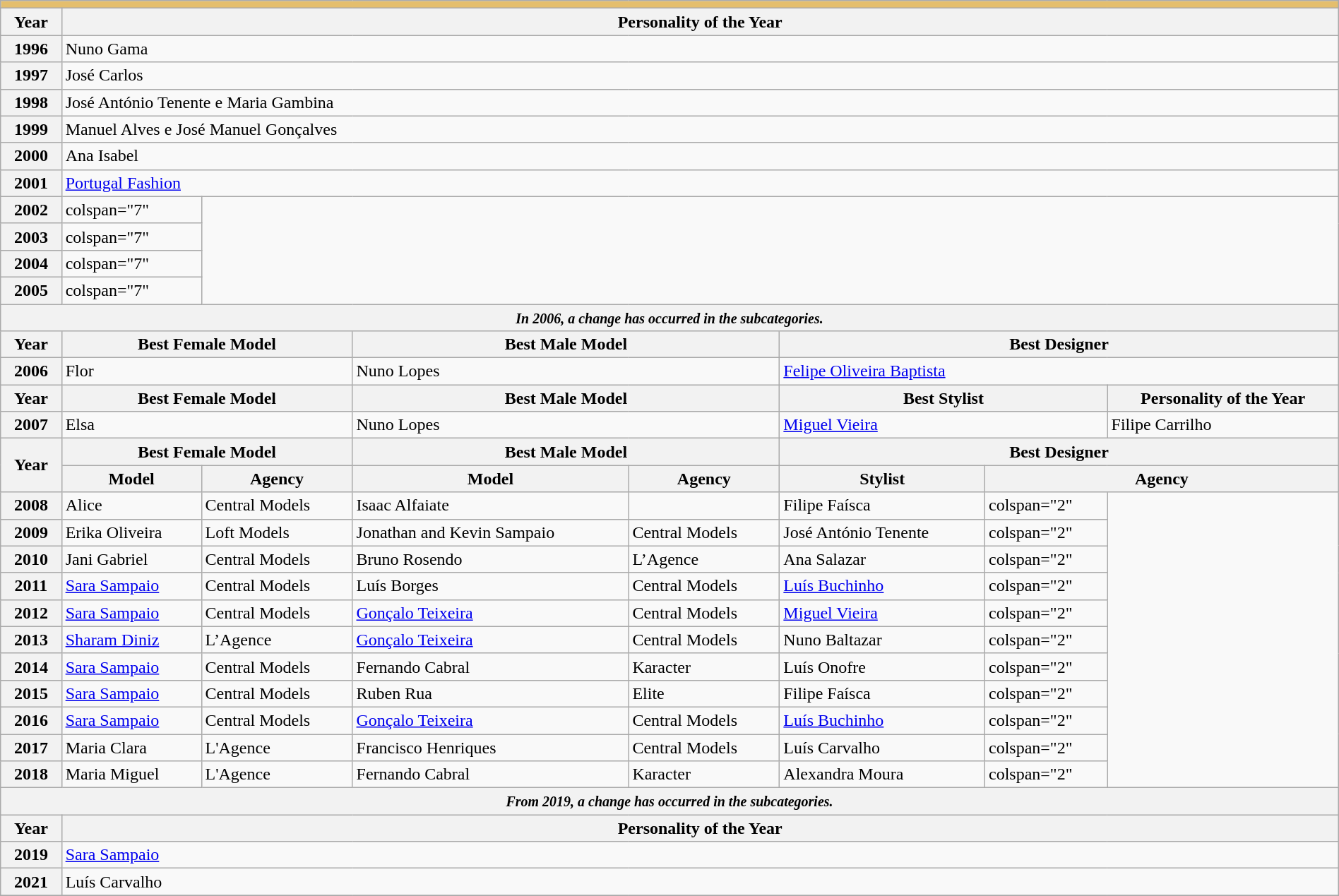<table class="wikitable sortable" width="100%">
<tr>
<td colspan="8" bgcolor="#e4be6d"></td>
</tr>
<tr>
<th colspan="1" style="padding: 0 5px;">Year</th>
<th colspan="7">Personality of the Year</th>
</tr>
<tr>
<th>1996</th>
<td colspan="7">Nuno Gama</td>
</tr>
<tr>
<th>1997</th>
<td colspan="7">José Carlos</td>
</tr>
<tr>
<th>1998</th>
<td colspan="7">José António Tenente e Maria Gambina</td>
</tr>
<tr>
<th>1999</th>
<td colspan="7">Manuel Alves e José Manuel Gonçalves</td>
</tr>
<tr>
<th>2000</th>
<td colspan="7">Ana Isabel</td>
</tr>
<tr>
<th>2001</th>
<td colspan="7"><a href='#'>Portugal Fashion</a></td>
</tr>
<tr>
<th>2002</th>
<td>colspan="7" </td>
</tr>
<tr>
<th>2003</th>
<td>colspan="7" </td>
</tr>
<tr>
<th>2004</th>
<td>colspan="7" </td>
</tr>
<tr>
<th>2005</th>
<td>colspan="7" </td>
</tr>
<tr>
<th colspan="8"><em><small>In 2006, a change has occurred in the subcategories.</small></em></th>
</tr>
<tr>
<th>Year</th>
<th colspan="2">Best Female Model</th>
<th colspan="2">Best Male Model</th>
<th colspan="3">Best Designer</th>
</tr>
<tr>
<th>2006</th>
<td colspan="2">Flor</td>
<td colspan="2">Nuno Lopes</td>
<td colspan="3"><a href='#'>Felipe Oliveira Baptista</a></td>
</tr>
<tr>
<th>Year</th>
<th colspan="2">Best Female Model</th>
<th colspan="2">Best Male Model</th>
<th colspan="2">Best Stylist</th>
<th><strong>Personality of the Year</strong></th>
</tr>
<tr>
<th>2007</th>
<td colspan="2">Elsa</td>
<td colspan="2">Nuno Lopes</td>
<td colspan="2"><a href='#'>Miguel Vieira</a></td>
<td>Filipe Carrilho</td>
</tr>
<tr>
<th rowspan="2">Year</th>
<th colspan="2">Best Female Model</th>
<th colspan="2">Best Male Model</th>
<th colspan="3">Best Designer</th>
</tr>
<tr>
<th>Model</th>
<th>Agency</th>
<th>Model</th>
<th>Agency</th>
<th>Stylist</th>
<th colspan="2">Agency</th>
</tr>
<tr>
<th>2008</th>
<td>Alice</td>
<td>Central Models</td>
<td>Isaac Alfaiate</td>
<td></td>
<td>Filipe Faísca</td>
<td>colspan="2" </td>
</tr>
<tr>
<th>2009</th>
<td>Erika Oliveira</td>
<td>Loft Models</td>
<td>Jonathan and Kevin Sampaio</td>
<td>Central Models</td>
<td>José António Tenente</td>
<td>colspan="2" </td>
</tr>
<tr>
<th>2010</th>
<td>Jani Gabriel</td>
<td>Central Models</td>
<td>Bruno Rosendo</td>
<td>L’Agence</td>
<td>Ana Salazar</td>
<td>colspan="2" </td>
</tr>
<tr>
<th>2011</th>
<td><a href='#'>Sara Sampaio</a></td>
<td>Central Models</td>
<td>Luís Borges</td>
<td>Central Models</td>
<td><a href='#'>Luís Buchinho</a></td>
<td>colspan="2" </td>
</tr>
<tr>
<th>2012</th>
<td><a href='#'>Sara Sampaio</a></td>
<td>Central Models</td>
<td><a href='#'>Gonçalo Teixeira</a></td>
<td>Central Models</td>
<td><a href='#'>Miguel Vieira</a></td>
<td>colspan="2" </td>
</tr>
<tr>
<th>2013</th>
<td><a href='#'>Sharam Diniz</a></td>
<td>L’Agence</td>
<td><a href='#'>Gonçalo Teixeira</a></td>
<td>Central Models</td>
<td>Nuno Baltazar</td>
<td>colspan="2" </td>
</tr>
<tr>
<th>2014</th>
<td><a href='#'>Sara Sampaio</a></td>
<td>Central Models</td>
<td>Fernando Cabral</td>
<td>Karacter</td>
<td>Luís Onofre</td>
<td>colspan="2" </td>
</tr>
<tr>
<th>2015</th>
<td><a href='#'>Sara Sampaio</a></td>
<td>Central Models</td>
<td>Ruben Rua</td>
<td>Elite</td>
<td>Filipe Faísca</td>
<td>colspan="2" </td>
</tr>
<tr>
<th>2016</th>
<td><a href='#'>Sara Sampaio</a></td>
<td>Central Models</td>
<td><a href='#'>Gonçalo Teixeira</a></td>
<td>Central Models</td>
<td><a href='#'>Luís Buchinho</a></td>
<td>colspan="2" </td>
</tr>
<tr>
<th>2017</th>
<td>Maria Clara</td>
<td>L'Agence</td>
<td>Francisco Henriques</td>
<td>Central Models</td>
<td>Luís Carvalho</td>
<td>colspan="2" </td>
</tr>
<tr>
<th>2018</th>
<td>Maria Miguel</td>
<td>L'Agence</td>
<td>Fernando Cabral</td>
<td>Karacter</td>
<td>Alexandra Moura</td>
<td>colspan="2" </td>
</tr>
<tr>
<th colspan="8"><em><small>From 2019, a change has occurred in the subcategories.</small></em></th>
</tr>
<tr>
<th colspan="1">Year</th>
<th colspan="7">Personality of the Year</th>
</tr>
<tr>
<th>2019</th>
<td colspan="7"><a href='#'>Sara Sampaio</a></td>
</tr>
<tr>
<th>2021</th>
<td colspan="7">Luís Carvalho</td>
</tr>
<tr>
</tr>
</table>
